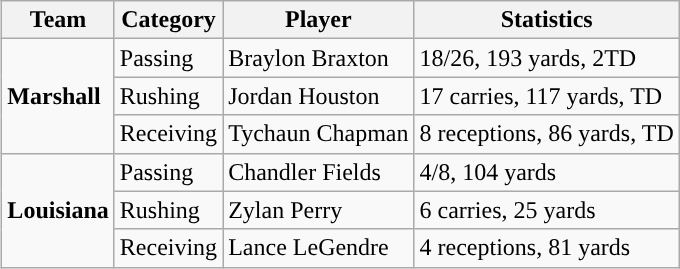<table class="wikitable" style="float: right;">
<tr>
<th>Team</th>
<th>Category</th>
<th>Player</th>
<th>Statistics</th>
</tr>
<tr>
<td rowspan=3><strong>Marshall</strong></td>
<td>Passing</td>
<td>Braylon Braxton</td>
<td>18/26, 193 yards, 2TD</td>
</tr>
<tr>
<td>Rushing</td>
<td>Jordan Houston</td>
<td>17 carries, 117 yards, TD</td>
</tr>
<tr>
<td>Receiving</td>
<td>Tychaun Chapman</td>
<td>8 receptions, 86 yards, TD</td>
</tr>
<tr>
<td rowspan=3><strong>Louisiana</strong></td>
<td>Passing</td>
<td>Chandler Fields</td>
<td>4/8, 104 yards</td>
</tr>
<tr>
<td>Rushing</td>
<td>Zylan Perry</td>
<td>6 carries, 25 yards</td>
</tr>
<tr>
<td>Receiving</td>
<td>Lance LeGendre</td>
<td>4 receptions, 81 yards</td>
</tr>
</table>
